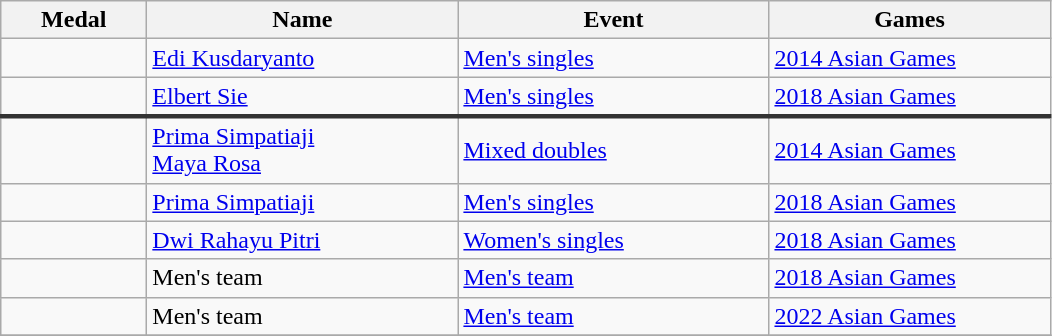<table class="wikitable sortable" style="font-size:100%">
<tr>
<th width="90">Medal</th>
<th width="200">Name</th>
<th width="200">Event</th>
<th width="180">Games</th>
</tr>
<tr>
<td></td>
<td><a href='#'>Edi Kusdaryanto</a></td>
<td><a href='#'>Men's singles</a></td>
<td><a href='#'>2014 Asian Games</a></td>
</tr>
<tr>
<td></td>
<td><a href='#'>Elbert Sie</a></td>
<td><a href='#'>Men's singles</a></td>
<td><a href='#'>2018 Asian Games</a></td>
</tr>
<tr style="border-top: 3px solid #333333;">
<td></td>
<td><a href='#'>Prima Simpatiaji</a> <br> <a href='#'>Maya Rosa</a></td>
<td><a href='#'>Mixed doubles</a></td>
<td><a href='#'>2014 Asian Games</a></td>
</tr>
<tr>
<td></td>
<td><a href='#'>Prima Simpatiaji</a></td>
<td><a href='#'>Men's singles</a></td>
<td><a href='#'>2018 Asian Games</a></td>
</tr>
<tr>
<td></td>
<td><a href='#'>Dwi Rahayu Pitri</a></td>
<td><a href='#'>Women's singles</a></td>
<td><a href='#'>2018 Asian Games</a></td>
</tr>
<tr>
<td></td>
<td>Men's team<br></td>
<td><a href='#'>Men's team</a></td>
<td><a href='#'>2018 Asian Games</a></td>
</tr>
<tr>
<td></td>
<td>Men's team<br></td>
<td><a href='#'>Men's team</a></td>
<td><a href='#'>2022 Asian Games</a></td>
</tr>
<tr>
</tr>
</table>
